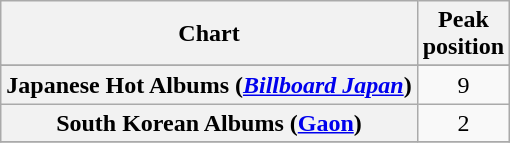<table class="wikitable sortable plainrowheaders" style="text-align:center">
<tr>
<th scope="col">Chart</th>
<th scope="col">Peak<br>position</th>
</tr>
<tr>
</tr>
<tr>
<th scope="row">Japanese Hot Albums (<em><a href='#'>Billboard Japan</a></em>)</th>
<td>9</td>
</tr>
<tr>
<th scope="row">South Korean Albums (<a href='#'>Gaon</a>)</th>
<td>2</td>
</tr>
<tr>
</tr>
</table>
